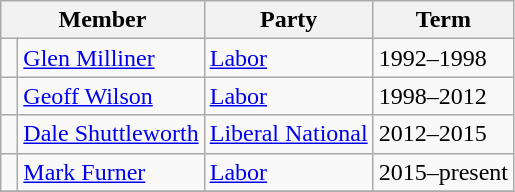<table class="wikitable">
<tr>
<th colspan="2">Member</th>
<th>Party</th>
<th>Term</th>
</tr>
<tr>
<td> </td>
<td><a href='#'>Glen Milliner</a></td>
<td><a href='#'>Labor</a></td>
<td>1992–1998</td>
</tr>
<tr>
<td> </td>
<td><a href='#'>Geoff Wilson</a></td>
<td><a href='#'>Labor</a></td>
<td>1998–2012</td>
</tr>
<tr>
<td> </td>
<td><a href='#'>Dale Shuttleworth</a></td>
<td><a href='#'>Liberal National</a></td>
<td>2012–2015</td>
</tr>
<tr>
<td> </td>
<td><a href='#'>Mark Furner</a></td>
<td><a href='#'>Labor</a></td>
<td>2015–present</td>
</tr>
<tr>
</tr>
</table>
